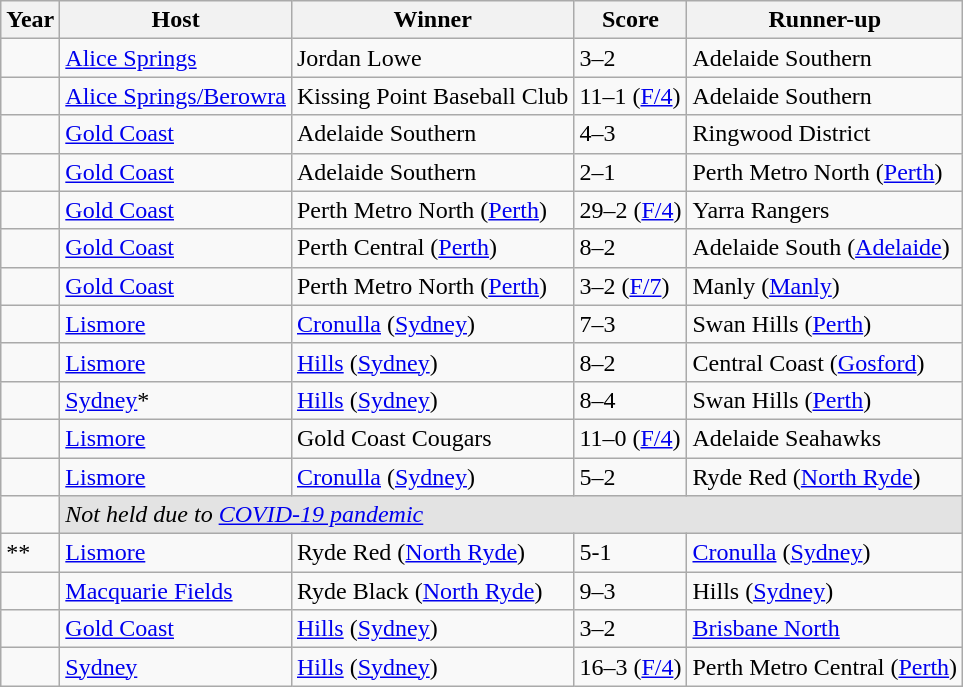<table class="wikitable">
<tr>
<th>Year</th>
<th>Host</th>
<th>Winner</th>
<th>Score</th>
<th>Runner-up</th>
</tr>
<tr>
<td></td>
<td><a href='#'>Alice Springs</a></td>
<td>Jordan Lowe</td>
<td>3–2</td>
<td>Adelaide Southern</td>
</tr>
<tr>
<td></td>
<td><a href='#'>Alice Springs/Berowra</a></td>
<td>Kissing Point Baseball Club</td>
<td>11–1 (<a href='#'>F/4</a>)</td>
<td>Adelaide Southern</td>
</tr>
<tr>
<td></td>
<td><a href='#'>Gold Coast</a></td>
<td>Adelaide Southern</td>
<td>4–3</td>
<td>Ringwood District</td>
</tr>
<tr>
<td></td>
<td><a href='#'>Gold Coast</a></td>
<td>Adelaide Southern</td>
<td>2–1</td>
<td>Perth Metro North (<a href='#'>Perth</a>)</td>
</tr>
<tr>
<td></td>
<td><a href='#'>Gold Coast</a></td>
<td>Perth Metro North (<a href='#'>Perth</a>)</td>
<td>29–2 (<a href='#'>F/4</a>)</td>
<td>Yarra Rangers</td>
</tr>
<tr>
<td></td>
<td><a href='#'>Gold Coast</a></td>
<td>Perth Central (<a href='#'>Perth</a>)</td>
<td>8–2</td>
<td>Adelaide South (<a href='#'>Adelaide</a>)</td>
</tr>
<tr>
<td></td>
<td><a href='#'>Gold Coast</a></td>
<td>Perth Metro North (<a href='#'>Perth</a>)</td>
<td>3–2 (<a href='#'>F/7</a>)</td>
<td>Manly (<a href='#'>Manly</a>)</td>
</tr>
<tr>
<td></td>
<td><a href='#'>Lismore</a></td>
<td><a href='#'>Cronulla</a> (<a href='#'>Sydney</a>)</td>
<td>7–3</td>
<td>Swan Hills (<a href='#'>Perth</a>)</td>
</tr>
<tr>
<td></td>
<td><a href='#'>Lismore</a></td>
<td><a href='#'>Hills</a> (<a href='#'>Sydney</a>)</td>
<td>8–2</td>
<td>Central Coast (<a href='#'>Gosford</a>)</td>
</tr>
<tr>
<td></td>
<td><a href='#'>Sydney</a>*</td>
<td><a href='#'>Hills</a> (<a href='#'>Sydney</a>)</td>
<td>8–4</td>
<td>Swan Hills (<a href='#'>Perth</a>)</td>
</tr>
<tr>
<td></td>
<td><a href='#'>Lismore</a></td>
<td>Gold Coast Cougars</td>
<td>11–0 (<a href='#'>F/4</a>)</td>
<td>Adelaide Seahawks</td>
</tr>
<tr>
<td></td>
<td><a href='#'>Lismore</a></td>
<td><a href='#'>Cronulla</a> (<a href='#'>Sydney</a>)</td>
<td>5–2</td>
<td>Ryde Red (<a href='#'>North Ryde</a>)</td>
</tr>
<tr>
<td></td>
<td colspan=4; style="background:#e3e3e3;"><em>Not held due to <a href='#'>COVID-19 pandemic</a></em></td>
</tr>
<tr>
<td>**</td>
<td><a href='#'>Lismore</a></td>
<td>Ryde Red (<a href='#'>North Ryde</a>)</td>
<td>5-1</td>
<td><a href='#'>Cronulla</a> (<a href='#'>Sydney</a>)</td>
</tr>
<tr>
<td></td>
<td><a href='#'>Macquarie Fields</a></td>
<td>Ryde Black (<a href='#'>North Ryde</a>)</td>
<td>9–3</td>
<td>Hills (<a href='#'>Sydney</a>)</td>
</tr>
<tr>
<td></td>
<td><a href='#'>Gold Coast</a></td>
<td><a href='#'>Hills</a> (<a href='#'>Sydney</a>)</td>
<td>3–2</td>
<td><a href='#'>Brisbane North</a></td>
</tr>
<tr>
<td></td>
<td><a href='#'>Sydney</a></td>
<td><a href='#'>Hills</a> (<a href='#'>Sydney</a>)</td>
<td>16–3 (<a href='#'>F/4</a>)</td>
<td>Perth Metro Central (<a href='#'>Perth</a>)</td>
</tr>
</table>
